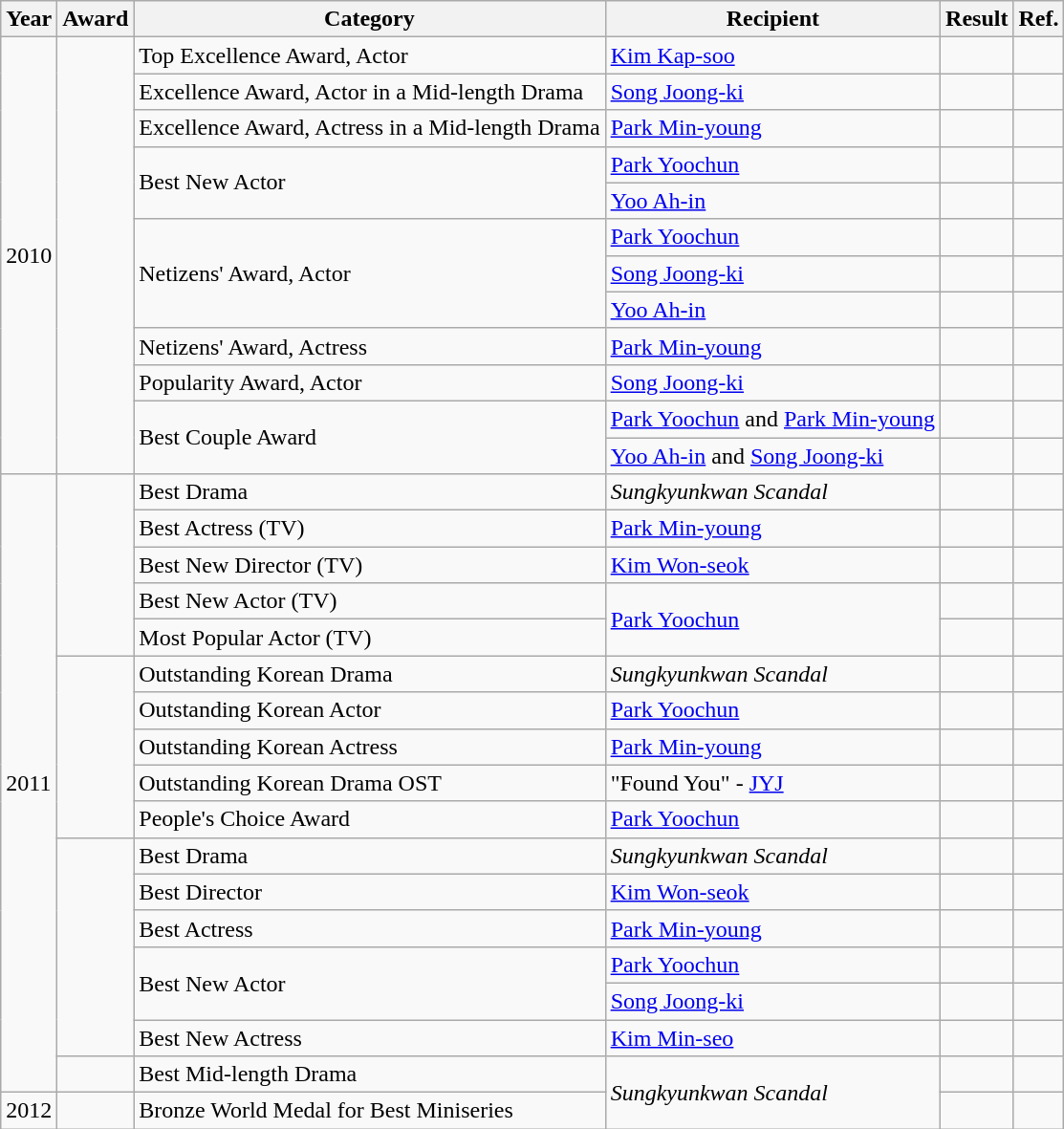<table class="wikitable">
<tr>
<th>Year</th>
<th>Award</th>
<th>Category</th>
<th>Recipient</th>
<th>Result</th>
<th>Ref.</th>
</tr>
<tr>
<td rowspan=12>2010</td>
<td rowspan=12></td>
<td>Top Excellence Award, Actor</td>
<td><a href='#'>Kim Kap-soo</a></td>
<td></td>
<td></td>
</tr>
<tr>
<td>Excellence Award, Actor in a Mid-length Drama</td>
<td><a href='#'>Song Joong-ki</a></td>
<td></td>
<td></td>
</tr>
<tr>
<td>Excellence Award, Actress in a Mid-length Drama</td>
<td><a href='#'>Park Min-young</a></td>
<td></td>
<td></td>
</tr>
<tr>
<td rowspan=2>Best New Actor</td>
<td><a href='#'>Park Yoochun</a></td>
<td></td>
<td></td>
</tr>
<tr>
<td><a href='#'>Yoo Ah-in</a></td>
<td></td>
<td></td>
</tr>
<tr>
<td rowspan=3>Netizens' Award, Actor</td>
<td><a href='#'>Park Yoochun</a></td>
<td></td>
<td></td>
</tr>
<tr>
<td><a href='#'>Song Joong-ki</a></td>
<td></td>
<td></td>
</tr>
<tr>
<td><a href='#'>Yoo Ah-in</a></td>
<td></td>
<td></td>
</tr>
<tr>
<td>Netizens' Award, Actress</td>
<td><a href='#'>Park Min-young</a></td>
<td></td>
<td></td>
</tr>
<tr>
<td>Popularity Award, Actor</td>
<td><a href='#'>Song Joong-ki</a></td>
<td></td>
<td></td>
</tr>
<tr>
<td rowspan=2>Best Couple Award</td>
<td><a href='#'>Park Yoochun</a> and <a href='#'>Park Min-young</a></td>
<td></td>
<td></td>
</tr>
<tr>
<td><a href='#'>Yoo Ah-in</a> and <a href='#'>Song Joong-ki</a></td>
<td></td>
<td></td>
</tr>
<tr>
<td rowspan=17>2011</td>
<td rowspan=5></td>
<td>Best Drama</td>
<td><em>Sungkyunkwan Scandal</em></td>
<td></td>
<td></td>
</tr>
<tr>
<td>Best Actress (TV)</td>
<td><a href='#'>Park Min-young</a></td>
<td></td>
<td></td>
</tr>
<tr>
<td>Best New Director (TV)</td>
<td><a href='#'>Kim Won-seok</a></td>
<td></td>
<td></td>
</tr>
<tr>
<td>Best New Actor (TV)</td>
<td rowspan="2"><a href='#'>Park Yoochun</a></td>
<td></td>
<td></td>
</tr>
<tr>
<td>Most Popular Actor (TV)</td>
<td></td>
<td></td>
</tr>
<tr>
<td rowspan=5></td>
<td>Outstanding Korean Drama</td>
<td><em>Sungkyunkwan Scandal</em></td>
<td></td>
<td></td>
</tr>
<tr>
<td>Outstanding Korean Actor</td>
<td><a href='#'>Park Yoochun</a></td>
<td></td>
<td></td>
</tr>
<tr>
<td>Outstanding Korean Actress</td>
<td><a href='#'>Park Min-young</a></td>
<td></td>
<td></td>
</tr>
<tr>
<td>Outstanding Korean Drama OST</td>
<td>"Found You" - <a href='#'>JYJ</a></td>
<td></td>
<td></td>
</tr>
<tr>
<td>People's Choice Award</td>
<td><a href='#'>Park Yoochun</a></td>
<td></td>
<td></td>
</tr>
<tr>
<td rowspan=6></td>
<td>Best Drama</td>
<td><em>Sungkyunkwan Scandal</em></td>
<td></td>
<td></td>
</tr>
<tr>
<td>Best Director</td>
<td><a href='#'>Kim Won-seok</a></td>
<td></td>
<td></td>
</tr>
<tr>
<td>Best Actress</td>
<td><a href='#'>Park Min-young</a></td>
<td></td>
<td></td>
</tr>
<tr>
<td rowspan=2>Best New Actor</td>
<td><a href='#'>Park Yoochun</a></td>
<td></td>
<td></td>
</tr>
<tr>
<td><a href='#'>Song Joong-ki</a></td>
<td></td>
<td></td>
</tr>
<tr>
<td>Best New Actress</td>
<td><a href='#'>Kim Min-seo</a></td>
<td></td>
<td></td>
</tr>
<tr>
<td></td>
<td>Best Mid-length Drama</td>
<td rowspan="2"><em>Sungkyunkwan Scandal</em></td>
<td></td>
<td></td>
</tr>
<tr>
<td>2012</td>
<td></td>
<td>Bronze World Medal for Best Miniseries</td>
<td></td>
<td></td>
</tr>
</table>
